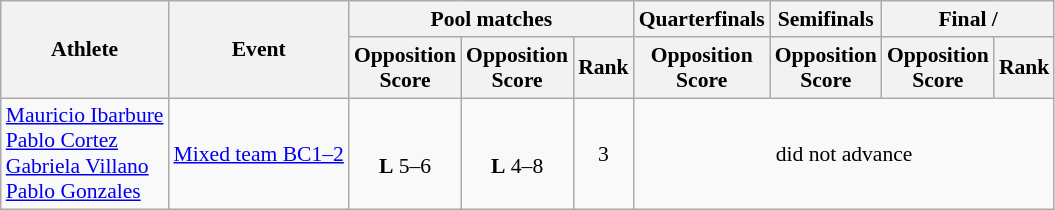<table class=wikitable style="font-size:90%">
<tr>
<th rowspan="2">Athlete</th>
<th rowspan="2">Event</th>
<th colspan="3">Pool matches</th>
<th>Quarterfinals</th>
<th>Semifinals</th>
<th colspan=2>Final / </th>
</tr>
<tr>
<th>Opposition<br>Score</th>
<th>Opposition<br>Score</th>
<th>Rank</th>
<th>Opposition<br>Score</th>
<th>Opposition<br>Score</th>
<th>Opposition<br>Score</th>
<th>Rank</th>
</tr>
<tr>
<td><a href='#'>Mauricio Ibarbure</a><br><a href='#'>Pablo Cortez</a><br><a href='#'>Gabriela Villano</a><br><a href='#'>Pablo Gonzales</a></td>
<td><a href='#'>Mixed team BC1–2</a></td>
<td align="center"> <br> <strong>L</strong> 5–6</td>
<td align="center"> <br> <strong>L</strong> 4–8</td>
<td align="center">3</td>
<td align="center" colspan=4>did not advance</td>
</tr>
</table>
